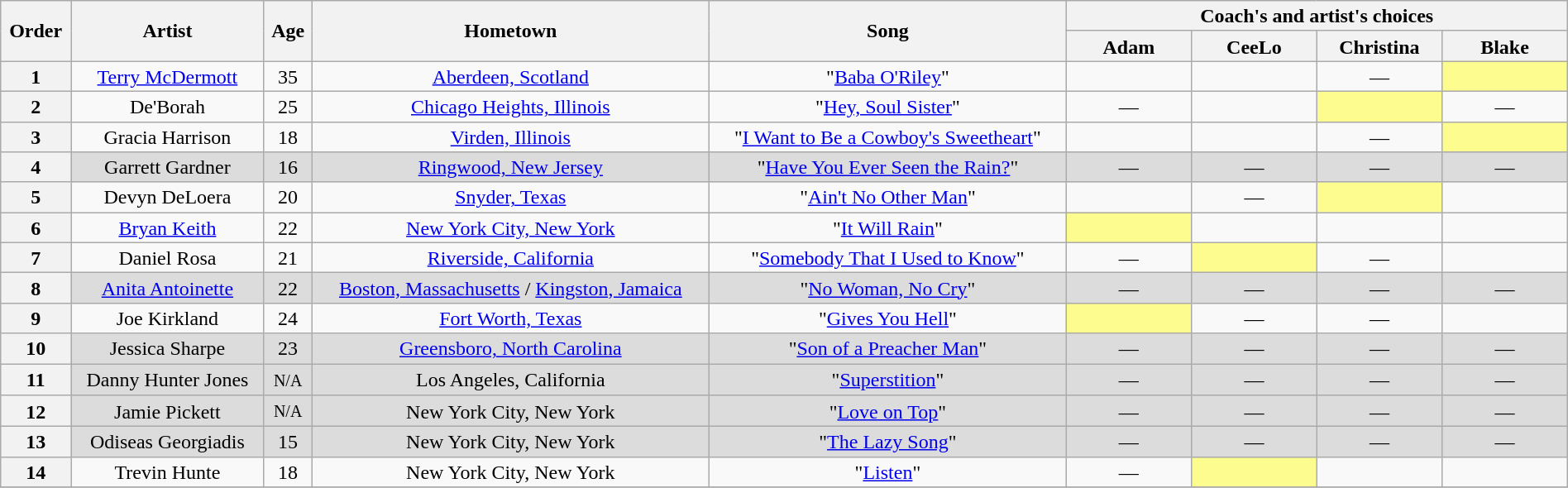<table class="wikitable" style="text-align:center; line-height:17px; width:100%;">
<tr>
<th scope="col" rowspan="2">Order</th>
<th scope="col" rowspan="2">Artist</th>
<th scope="col" rowspan="2">Age</th>
<th scope="col" rowspan="2">Hometown</th>
<th scope="col" rowspan="2">Song</th>
<th scope="col" colspan="4">Coach's and artist's choices</th>
</tr>
<tr>
<th width="08%">Adam</th>
<th width="08%">CeeLo</th>
<th width="08%">Christina</th>
<th width="08%">Blake</th>
</tr>
<tr>
<th>1</th>
<td><a href='#'>Terry McDermott</a></td>
<td>35</td>
<td><a href='#'>Aberdeen, Scotland</a></td>
<td>"<a href='#'>Baba O'Riley</a>"</td>
<td><strong></strong></td>
<td><strong></strong></td>
<td>—</td>
<td style="background:#fdfc8f;"><strong></strong></td>
</tr>
<tr>
<th>2</th>
<td>De'Borah</td>
<td>25</td>
<td><a href='#'>Chicago Heights, Illinois</a></td>
<td>"<a href='#'>Hey, Soul Sister</a>"</td>
<td>—</td>
<td><strong></strong></td>
<td style="background:#fdfc8f;"><strong></strong></td>
<td>—</td>
</tr>
<tr>
<th>3</th>
<td>Gracia Harrison</td>
<td>18</td>
<td><a href='#'>Virden, Illinois</a></td>
<td>"<a href='#'>I Want to Be a Cowboy's Sweetheart</a>"</td>
<td><strong></strong></td>
<td><strong></strong></td>
<td>—</td>
<td style="background:#fdfc8f;"><strong></strong></td>
</tr>
<tr>
<th>4</th>
<td style="background:#DCDCDC;">Garrett Gardner</td>
<td style="background:#DCDCDC;">16</td>
<td style="background:#DCDCDC;"><a href='#'>Ringwood, New Jersey</a></td>
<td style="background:#DCDCDC;">"<a href='#'>Have You Ever Seen the Rain?</a>"</td>
<td style="background:#DCDCDC;">—</td>
<td style="background:#DCDCDC;">—</td>
<td style="background:#DCDCDC;">—</td>
<td style="background:#DCDCDC;">—</td>
</tr>
<tr>
<th>5</th>
<td>Devyn DeLoera</td>
<td>20</td>
<td><a href='#'>Snyder, Texas</a></td>
<td>"<a href='#'>Ain't No Other Man</a>"</td>
<td><strong></strong></td>
<td>—</td>
<td style="background:#fdfc8f;"><strong></strong></td>
<td><strong></strong></td>
</tr>
<tr>
<th>6</th>
<td><a href='#'>Bryan Keith</a></td>
<td>22</td>
<td><a href='#'>New York City, New York</a></td>
<td>"<a href='#'>It Will Rain</a>"</td>
<td style="background:#fdfc8f;"><strong></strong></td>
<td><strong></strong></td>
<td><strong></strong></td>
<td><strong></strong></td>
</tr>
<tr>
<th>7</th>
<td>Daniel Rosa</td>
<td>21</td>
<td><a href='#'>Riverside, California</a></td>
<td>"<a href='#'>Somebody That I Used to Know</a>"</td>
<td>—</td>
<td style="background:#fdfc8f;"><strong></strong></td>
<td>—</td>
<td><strong></strong></td>
</tr>
<tr>
<th>8</th>
<td style="background:#DCDCDC;"><a href='#'>Anita Antoinette</a></td>
<td style="background:#DCDCDC;">22</td>
<td style="background:#DCDCDC;"><a href='#'>Boston, Massachusetts</a> / <a href='#'>Kingston, Jamaica</a></td>
<td style="background:#DCDCDC;">"<a href='#'>No Woman, No Cry</a>"</td>
<td style="background:#DCDCDC;">—</td>
<td style="background:#DCDCDC;">—</td>
<td style="background:#DCDCDC;">—</td>
<td style="background:#DCDCDC;">—</td>
</tr>
<tr>
<th>9</th>
<td>Joe Kirkland</td>
<td>24</td>
<td><a href='#'>Fort Worth, Texas</a></td>
<td>"<a href='#'>Gives You Hell</a>"</td>
<td style="background:#fdfc8f;"><strong></strong></td>
<td>—</td>
<td>—</td>
<td><strong></strong></td>
</tr>
<tr>
<th>10</th>
<td style="background:#DCDCDC;">Jessica Sharpe</td>
<td style="background:#DCDCDC;">23</td>
<td style="background:#DCDCDC;"><a href='#'>Greensboro, North Carolina</a></td>
<td style="background:#DCDCDC;">"<a href='#'>Son of a Preacher Man</a>"</td>
<td style="background:#DCDCDC;">—</td>
<td style="background:#DCDCDC;">—</td>
<td style="background:#DCDCDC;">—</td>
<td style="background:#DCDCDC;">—</td>
</tr>
<tr>
<th>11</th>
<td style="background:#DCDCDC;">Danny Hunter Jones</td>
<td style="background:#DCDCDC;"><small>N/A</small></td>
<td style="background:#DCDCDC;">Los Angeles, California</td>
<td style="background:#DCDCDC;">"<a href='#'>Superstition</a>"</td>
<td style="background:#DCDCDC;">—</td>
<td style="background:#DCDCDC;">—</td>
<td style="background:#DCDCDC;">—</td>
<td style="background:#DCDCDC;">—</td>
</tr>
<tr>
<th>12</th>
<td style="background:#DCDCDC;">Jamie Pickett</td>
<td style="background:#DCDCDC;"><small>N/A</small></td>
<td style="background:#DCDCDC;">New York City, New York</td>
<td style="background:#DCDCDC;">"<a href='#'>Love on Top</a>"</td>
<td style="background:#DCDCDC;">—</td>
<td style="background:#DCDCDC;">—</td>
<td style="background:#DCDCDC;">—</td>
<td style="background:#DCDCDC;">—</td>
</tr>
<tr>
<th>13</th>
<td style="background:#DCDCDC;">Odiseas Georgiadis</td>
<td style="background:#DCDCDC;">15</td>
<td style="background:#DCDCDC;">New York City, New York</td>
<td style="background:#DCDCDC;">"<a href='#'>The Lazy Song</a>"</td>
<td style="background:#DCDCDC;">—</td>
<td style="background:#DCDCDC;">—</td>
<td style="background:#DCDCDC;">—</td>
<td style="background:#DCDCDC;">—</td>
</tr>
<tr>
<th>14</th>
<td>Trevin Hunte</td>
<td>18</td>
<td>New York City, New York</td>
<td>"<a href='#'>Listen</a>"</td>
<td>—</td>
<td style="background:#fdfc8f;"><strong></strong></td>
<td><strong></strong></td>
<td><strong></strong></td>
</tr>
<tr>
</tr>
</table>
